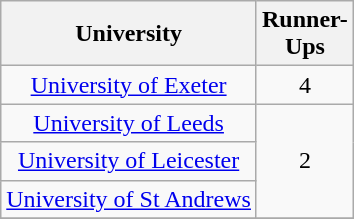<table class="wikitable" rowspan="2" style="text-align:center" background: #f6e39c;>
<tr>
<th scope="col" style="text-align:center">University</th>
<th scope="col" style="width:55px">Runner-Ups</th>
</tr>
<tr>
<td><a href='#'>University of Exeter</a></td>
<td style="text-align:center">4</td>
</tr>
<tr>
<td><a href='#'>University of Leeds</a></td>
<td rowspan="3" style="text-align:center">2</td>
</tr>
<tr>
<td><a href='#'>University of Leicester</a></td>
</tr>
<tr>
<td><a href='#'>University of St Andrews</a></td>
</tr>
<tr>
</tr>
</table>
